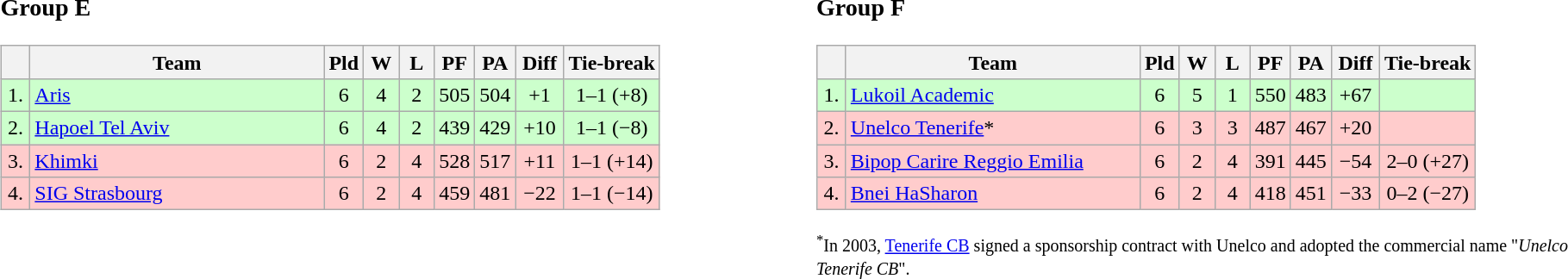<table>
<tr>
<td style="vertical-align:top; width:33%;"><br><h3>Group E</h3><table class="wikitable" style="text-align:center">
<tr>
<th width=15></th>
<th width=220>Team</th>
<th width=20>Pld</th>
<th width=20>W</th>
<th width=20>L</th>
<th width=20>PF</th>
<th width=20>PA</th>
<th width=30>Diff</th>
<th>Tie-break</th>
</tr>
<tr style="background: #ccffcc;">
<td>1.</td>
<td align=left> <a href='#'>Aris</a></td>
<td>6</td>
<td>4</td>
<td>2</td>
<td>505</td>
<td>504</td>
<td>+1</td>
<td>1–1 (+8)</td>
</tr>
<tr style="background:#ccffcc;">
<td>2.</td>
<td align=left> <a href='#'>Hapoel Tel Aviv</a></td>
<td>6</td>
<td>4</td>
<td>2</td>
<td>439</td>
<td>429</td>
<td>+10</td>
<td>1–1 (−8)</td>
</tr>
<tr style="background:#ffcccc;">
<td>3.</td>
<td align=left> <a href='#'>Khimki</a></td>
<td>6</td>
<td>2</td>
<td>4</td>
<td>528</td>
<td>517</td>
<td>+11</td>
<td>1–1 (+14)</td>
</tr>
<tr style="background:#ffcccc;">
<td>4.</td>
<td align=left> <a href='#'>SIG Strasbourg</a></td>
<td>6</td>
<td>2</td>
<td>4</td>
<td>459</td>
<td>481</td>
<td>−22</td>
<td>1–1 (−14)</td>
</tr>
</table>
</td>
<td style="vertical-align:top; width:33%;"><br><h3>Group F</h3><table class="wikitable" style="text-align:center">
<tr>
<th width=15></th>
<th width=220>Team</th>
<th width=20>Pld</th>
<th width=20>W</th>
<th width=20>L</th>
<th width=20>PF</th>
<th width=20>PA</th>
<th width=30>Diff</th>
<th>Tie-break</th>
</tr>
<tr style="background: #ccffcc;">
<td>1.</td>
<td align=left> <a href='#'>Lukoil Academic</a></td>
<td>6</td>
<td>5</td>
<td>1</td>
<td>550</td>
<td>483</td>
<td>+67</td>
<td></td>
</tr>
<tr style="background:#ffcccc;">
<td>2.</td>
<td align=left> <a href='#'>Unelco Tenerife</a>*</td>
<td>6</td>
<td>3</td>
<td>3</td>
<td>487</td>
<td>467</td>
<td>+20</td>
<td></td>
</tr>
<tr style="background:#ffcccc;">
<td>3.</td>
<td align=left> <a href='#'>Bipop Carire Reggio Emilia</a></td>
<td>6</td>
<td>2</td>
<td>4</td>
<td>391</td>
<td>445</td>
<td>−54</td>
<td>2–0 (+27)</td>
</tr>
<tr style="background:#ffcccc;">
<td>4.</td>
<td align=left> <a href='#'>Bnei HaSharon</a></td>
<td>6</td>
<td>2</td>
<td>4</td>
<td>418</td>
<td>451</td>
<td>−33</td>
<td>0–2 (−27)</td>
</tr>
</table>
<small><sup>*</sup>In 2003, <a href='#'>Tenerife CB</a> signed a sponsorship contract with Unelco and adopted the commercial name "<em>Unelco Tenerife CB</em>".</small></td>
</tr>
</table>
